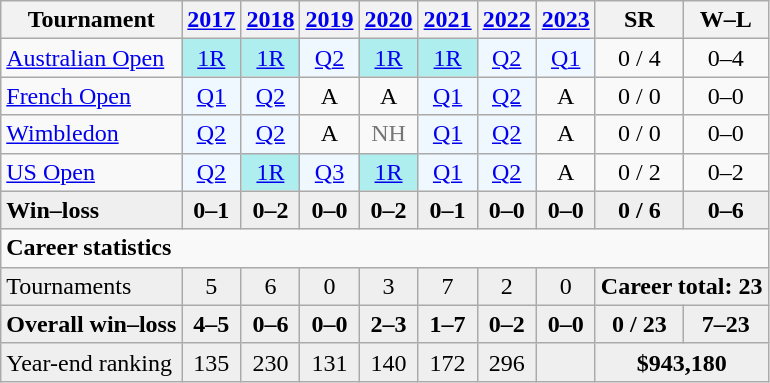<table class=wikitable style=text-align:center>
<tr>
<th>Tournament</th>
<th><a href='#'>2017</a></th>
<th><a href='#'>2018</a></th>
<th><a href='#'>2019</a></th>
<th><a href='#'>2020</a></th>
<th><a href='#'>2021</a></th>
<th><a href='#'>2022</a></th>
<th><a href='#'>2023</a></th>
<th>SR</th>
<th>W–L</th>
</tr>
<tr>
<td align=left><a href='#'>Australian Open</a></td>
<td bgcolor=afeeee><a href='#'>1R</a></td>
<td bgcolor=afeeee><a href='#'>1R</a></td>
<td bgcolor=f0f8ff><a href='#'>Q2</a></td>
<td bgcolor=afeeee><a href='#'>1R</a></td>
<td bgcolor=afeeee><a href='#'>1R</a></td>
<td bgcolor=f0f8ff><a href='#'>Q2</a></td>
<td bgcolor=f0f8ff><a href='#'>Q1</a></td>
<td>0 / 4</td>
<td>0–4</td>
</tr>
<tr>
<td align=left><a href='#'>French Open</a></td>
<td bgcolor=f0f8ff><a href='#'>Q1</a></td>
<td bgcolor=f0f8ff><a href='#'>Q2</a></td>
<td>A</td>
<td>A</td>
<td bgcolor=f0f8ff><a href='#'>Q1</a></td>
<td bgcolor=f0f8ff><a href='#'>Q2</a></td>
<td>A</td>
<td>0 / 0</td>
<td>0–0</td>
</tr>
<tr>
<td align=left><a href='#'>Wimbledon</a></td>
<td bgcolor=f0f8ff><a href='#'>Q2</a></td>
<td bgcolor=f0f8ff><a href='#'>Q2</a></td>
<td>A</td>
<td style=color:#767676>NH</td>
<td bgcolor=f0f8ff><a href='#'>Q1</a></td>
<td bgcolor=f0f8ff><a href='#'>Q2</a></td>
<td>A</td>
<td>0 / 0</td>
<td>0–0</td>
</tr>
<tr>
<td align=left><a href='#'>US Open</a></td>
<td bgcolor=f0f8ff><a href='#'>Q2</a></td>
<td bgcolor=afeeee><a href='#'>1R</a></td>
<td bgcolor=f0f8ff><a href='#'>Q3</a></td>
<td bgcolor=afeeee><a href='#'>1R</a></td>
<td bgcolor=f0f8ff><a href='#'>Q1</a></td>
<td bgcolor=f0f8ff><a href='#'>Q2</a></td>
<td>A</td>
<td>0 / 2</td>
<td>0–2</td>
</tr>
<tr style=background:#efefef;font-weight:bold>
<td style=text-align:left>Win–loss</td>
<td>0–1</td>
<td>0–2</td>
<td>0–0</td>
<td>0–2</td>
<td>0–1</td>
<td>0–0</td>
<td>0–0</td>
<td>0 / 6</td>
<td>0–6</td>
</tr>
<tr>
<td colspan="11" align="left"><strong>Career statistics</strong></td>
</tr>
<tr style=background:#efefef>
<td align=left>Tournaments</td>
<td>5</td>
<td>6</td>
<td>0</td>
<td>3</td>
<td>7</td>
<td>2</td>
<td>0</td>
<td colspan="3"><strong>Career total: 23</strong></td>
</tr>
<tr style=background:#efefef;font-weight:bold>
<td align=left>Overall win–loss</td>
<td>4–5</td>
<td>0–6</td>
<td>0–0</td>
<td>2–3</td>
<td>1–7</td>
<td>0–2</td>
<td>0–0</td>
<td>0 / 23</td>
<td>7–23</td>
</tr>
<tr style=background:#efefef>
<td align=left>Year-end ranking</td>
<td>135</td>
<td>230</td>
<td>131</td>
<td>140</td>
<td>172</td>
<td>296</td>
<td></td>
<td colspan="3"><strong>$943,180</strong></td>
</tr>
</table>
